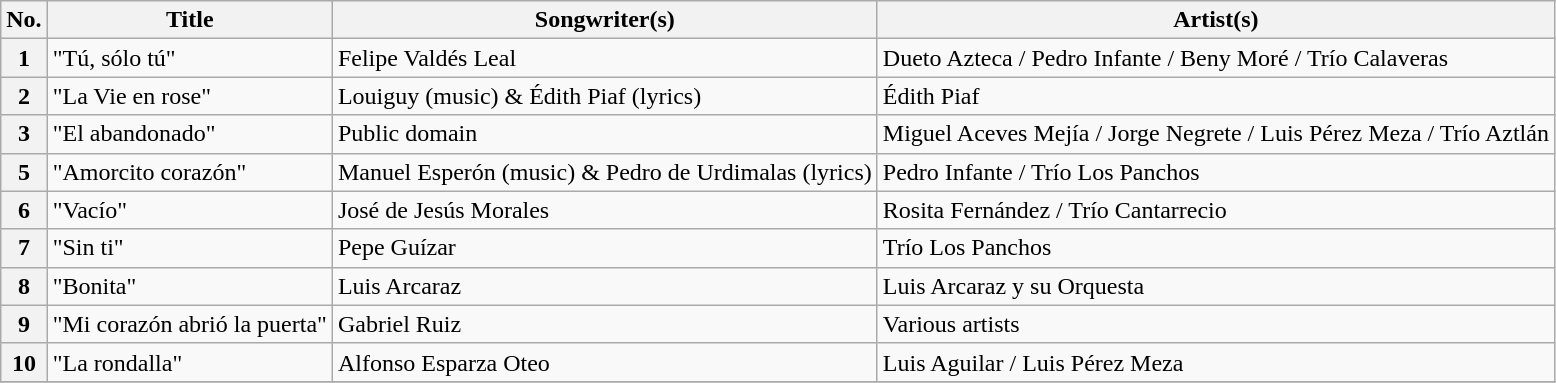<table class="wikitable sortable" style="text-align: left">
<tr>
<th scope="col">No.</th>
<th scope="col">Title</th>
<th scope="col">Songwriter(s)</th>
<th scope="col">Artist(s)</th>
</tr>
<tr>
<th scope="row">1</th>
<td>"Tú, sólo tú"</td>
<td>Felipe Valdés Leal</td>
<td>Dueto Azteca / Pedro Infante / Beny Moré / Trío Calaveras</td>
</tr>
<tr>
<th scope="row">2</th>
<td>"La Vie en rose"</td>
<td>Louiguy (music) & Édith Piaf (lyrics)</td>
<td>Édith Piaf</td>
</tr>
<tr>
<th scope="row">3</th>
<td>"El abandonado"</td>
<td>Public domain</td>
<td>Miguel Aceves Mejía / Jorge Negrete / Luis Pérez Meza / Trío Aztlán</td>
</tr>
<tr>
<th scope="row">5</th>
<td>"Amorcito corazón"</td>
<td>Manuel Esperón (music) & Pedro de Urdimalas (lyrics)</td>
<td>Pedro Infante / Trío Los Panchos</td>
</tr>
<tr>
<th scope="row">6</th>
<td>"Vacío"</td>
<td>José de Jesús Morales</td>
<td>Rosita Fernández / Trío Cantarrecio</td>
</tr>
<tr>
<th scope="row">7</th>
<td>"Sin ti"</td>
<td>Pepe Guízar</td>
<td>Trío Los Panchos</td>
</tr>
<tr>
<th scope="row">8</th>
<td>"Bonita"</td>
<td>Luis Arcaraz</td>
<td>Luis Arcaraz y su Orquesta</td>
</tr>
<tr>
<th scope="row">9</th>
<td>"Mi corazón abrió la puerta"</td>
<td>Gabriel Ruiz</td>
<td>Various artists</td>
</tr>
<tr>
<th scope="row">10</th>
<td>"La rondalla"</td>
<td>Alfonso Esparza Oteo</td>
<td>Luis Aguilar / Luis Pérez Meza</td>
</tr>
<tr>
</tr>
</table>
